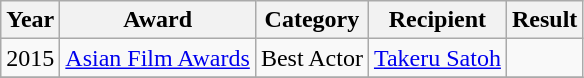<table class="wikitable plainrowheaders sortable">
<tr>
<th scope="col">Year</th>
<th scope="col">Award</th>
<th scope="col">Category</th>
<th scope="col">Recipient</th>
<th scope="col">Result</th>
</tr>
<tr>
<td>2015</td>
<td><a href='#'>Asian Film Awards</a></td>
<td>Best Actor</td>
<td><a href='#'>Takeru Satoh</a></td>
<td></td>
</tr>
<tr>
</tr>
</table>
